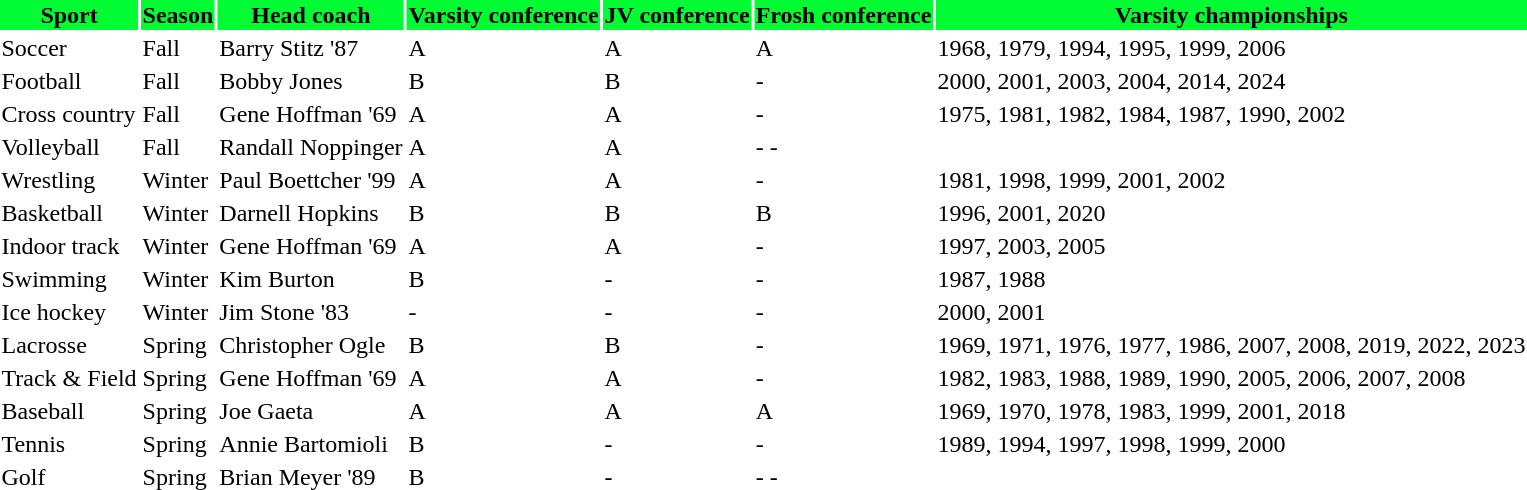<table class=”wikitable">
<tr bgcolor=”#FFCC33">
<th>Sport</th>
<th>Season</th>
<th>Head coach</th>
<th>Varsity conference</th>
<th>JV conference</th>
<th>Frosh conference</th>
<th>Varsity championships</th>
</tr>
<tr>
<td>Soccer</td>
<td>Fall</td>
<td>Barry Stitz '87</td>
<td>A</td>
<td>A</td>
<td>A</td>
<td>1968, 1979, 1994, 1995, 1999, 2006</td>
</tr>
<tr>
<td>Football</td>
<td>Fall</td>
<td>Bobby Jones</td>
<td>B</td>
<td>B</td>
<td>-</td>
<td>2000, 2001, 2003, 2004, 2014, 2024</td>
</tr>
<tr>
<td>Cross country</td>
<td>Fall</td>
<td>Gene Hoffman '69</td>
<td>A</td>
<td>A</td>
<td>-</td>
<td>1975, 1981, 1982, 1984, 1987, 1990, 2002</td>
</tr>
<tr>
<td>Volleyball</td>
<td>Fall</td>
<td>Randall Noppinger</td>
<td>A</td>
<td>A</td>
<td>- -</td>
</tr>
<tr>
<td>Wrestling</td>
<td>Winter</td>
<td>Paul Boettcher '99</td>
<td>A</td>
<td>A</td>
<td>-</td>
<td>1981, 1998, 1999, 2001, 2002</td>
</tr>
<tr>
<td>Basketball</td>
<td>Winter</td>
<td>Darnell Hopkins</td>
<td>B</td>
<td>B</td>
<td>B</td>
<td>1996, 2001, 2020</td>
</tr>
<tr>
<td>Indoor track</td>
<td>Winter</td>
<td>Gene Hoffman '69</td>
<td>A</td>
<td>A</td>
<td>-</td>
<td>1997, 2003, 2005</td>
</tr>
<tr>
<td>Swimming</td>
<td>Winter</td>
<td>Kim Burton</td>
<td>B</td>
<td>-</td>
<td>-</td>
<td>1987, 1988</td>
</tr>
<tr>
<td>Ice hockey</td>
<td>Winter</td>
<td>Jim Stone '83</td>
<td>-</td>
<td>-</td>
<td>-</td>
<td>2000, 2001</td>
</tr>
<tr>
<td>Lacrosse</td>
<td>Spring</td>
<td>Christopher Ogle</td>
<td>B</td>
<td>B</td>
<td>-</td>
<td>1969, 1971, 1976, 1977, 1986, 2007, 2008, 2019, 2022, 2023</td>
</tr>
<tr>
<td>Track & Field</td>
<td>Spring</td>
<td>Gene Hoffman '69</td>
<td>A</td>
<td>A</td>
<td>-</td>
<td>1982, 1983, 1988, 1989, 1990, 2005, 2006, 2007, 2008</td>
</tr>
<tr>
<td>Baseball</td>
<td>Spring</td>
<td>Joe Gaeta</td>
<td>A</td>
<td>A</td>
<td>A</td>
<td>1969, 1970, 1978, 1983, 1999, 2001, 2018</td>
</tr>
<tr>
<td>Tennis</td>
<td>Spring</td>
<td>Annie Bartomioli</td>
<td>B</td>
<td>-</td>
<td>-</td>
<td>1989, 1994, 1997, 1998, 1999, 2000</td>
</tr>
<tr>
<td>Golf</td>
<td>Spring</td>
<td>Brian Meyer '89</td>
<td>B</td>
<td>-</td>
<td>- -</td>
</tr>
<tr>
</tr>
</table>
